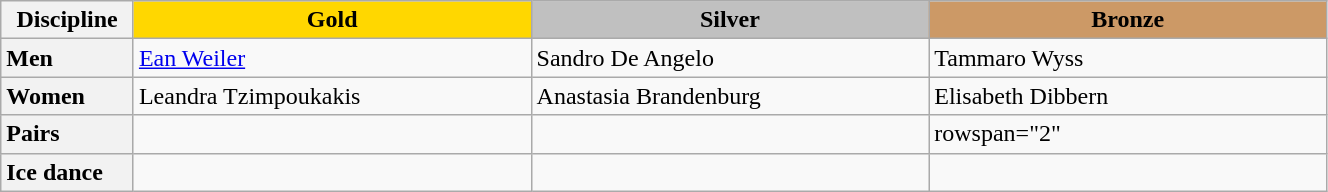<table class="wikitable unsortable" style="text-align:left; width:70%">
<tr>
<th scope="col">Discipline</th>
<td scope="col" style="text-align:center; width:30%; background:gold"><strong>Gold</strong></td>
<td scope="col" style="text-align:center; width:30%; background:silver"><strong>Silver</strong></td>
<td scope="col" style="text-align:center; width:30%; background:#c96"><strong>Bronze</strong></td>
</tr>
<tr>
<th scope="row" style="text-align:left">Men</th>
<td><a href='#'>Ean Weiler</a></td>
<td>Sandro De Angelo</td>
<td>Tammaro Wyss</td>
</tr>
<tr>
<th scope="row" style="text-align:left">Women</th>
<td>Leandra Tzimpoukakis</td>
<td>Anastasia Brandenburg</td>
<td>Elisabeth Dibbern</td>
</tr>
<tr>
<th scope="row" style="text-align:left">Pairs</th>
<td></td>
<td></td>
<td>rowspan="2" </td>
</tr>
<tr>
<th scope="row" style="text-align:left">Ice dance</th>
<td></td>
<td></td>
</tr>
</table>
